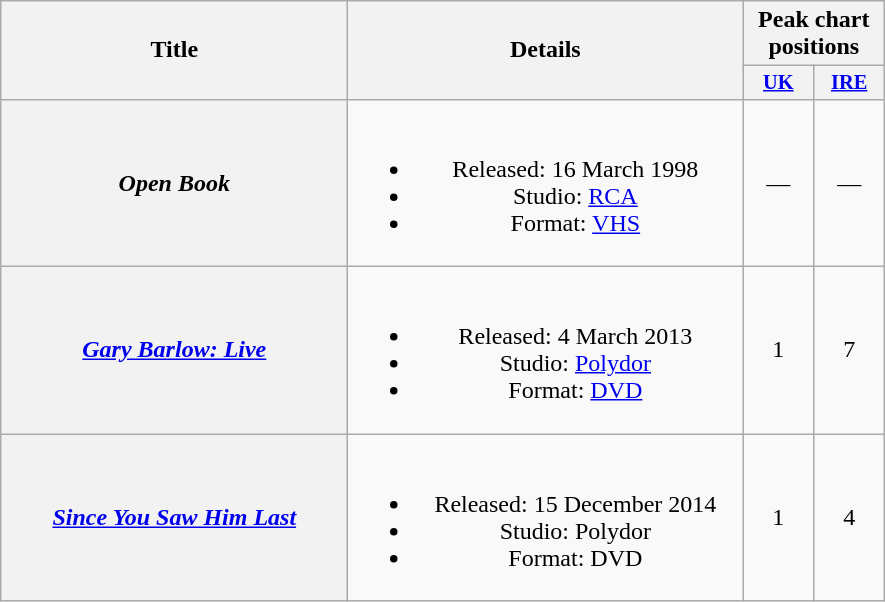<table class="wikitable plainrowheaders" style="text-align:center;">
<tr>
<th scope="col" rowspan="2" style="width:14em;">Title</th>
<th scope="col" rowspan="2" style="width:16em;">Details</th>
<th scope="col" colspan="2">Peak chart positions</th>
</tr>
<tr>
<th scope="col" style="width:3em;font-size:85%;"><a href='#'>UK</a></th>
<th scope="col" style="width:3em;font-size:85%;"><a href='#'>IRE</a><br></th>
</tr>
<tr>
<th scope="row"><em>Open Book</em></th>
<td><br><ul><li>Released: 16 March 1998</li><li>Studio: <a href='#'>RCA</a></li><li>Format: <a href='#'>VHS</a></li></ul></td>
<td>—</td>
<td>—</td>
</tr>
<tr>
<th scope="row"><em><a href='#'>Gary Barlow: Live</a></em></th>
<td><br><ul><li>Released: 4 March 2013</li><li>Studio: <a href='#'>Polydor</a></li><li>Format: <a href='#'>DVD</a></li></ul></td>
<td>1</td>
<td>7</td>
</tr>
<tr>
<th scope="row"><em><a href='#'>Since You Saw Him Last</a></em></th>
<td><br><ul><li>Released: 15 December 2014</li><li>Studio: Polydor</li><li>Format: DVD</li></ul></td>
<td>1</td>
<td>4</td>
</tr>
</table>
